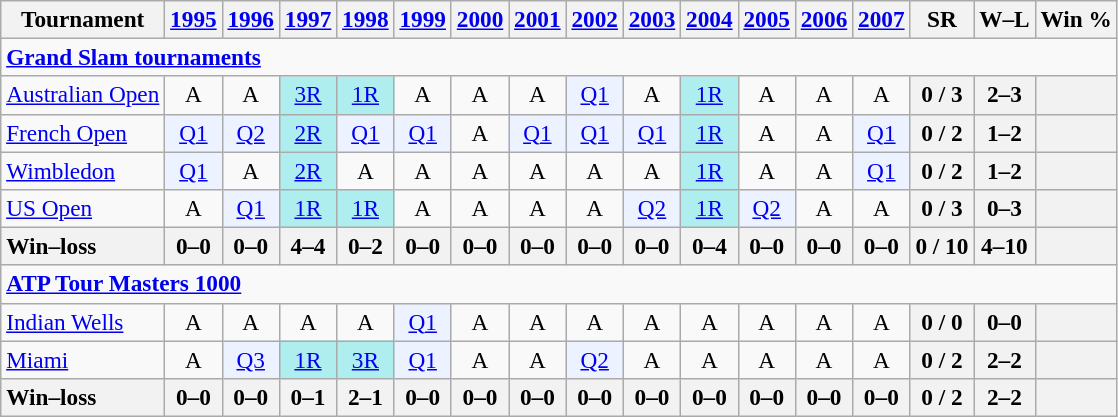<table class=wikitable style=text-align:center;font-size:97%>
<tr>
<th>Tournament</th>
<th><a href='#'>1995</a></th>
<th><a href='#'>1996</a></th>
<th><a href='#'>1997</a></th>
<th><a href='#'>1998</a></th>
<th><a href='#'>1999</a></th>
<th><a href='#'>2000</a></th>
<th><a href='#'>2001</a></th>
<th><a href='#'>2002</a></th>
<th><a href='#'>2003</a></th>
<th><a href='#'>2004</a></th>
<th><a href='#'>2005</a></th>
<th><a href='#'>2006</a></th>
<th><a href='#'>2007</a></th>
<th>SR</th>
<th>W–L</th>
<th>Win %</th>
</tr>
<tr>
<td colspan=23 align=left><strong><a href='#'>Grand Slam tournaments</a></strong></td>
</tr>
<tr>
<td align=left><a href='#'>Australian Open</a></td>
<td>A</td>
<td>A</td>
<td bgcolor=afeeee><a href='#'>3R</a></td>
<td bgcolor=afeeee><a href='#'>1R</a></td>
<td>A</td>
<td>A</td>
<td>A</td>
<td bgcolor=ecf2ff><a href='#'>Q1</a></td>
<td>A</td>
<td bgcolor=afeeee><a href='#'>1R</a></td>
<td>A</td>
<td>A</td>
<td>A</td>
<th>0 / 3</th>
<th>2–3</th>
<th></th>
</tr>
<tr>
<td align=left><a href='#'>French Open</a></td>
<td bgcolor=ecf2ff><a href='#'>Q1</a></td>
<td bgcolor=ecf2ff><a href='#'>Q2</a></td>
<td bgcolor=afeeee><a href='#'>2R</a></td>
<td bgcolor=ecf2ff><a href='#'>Q1</a></td>
<td bgcolor=ecf2ff><a href='#'>Q1</a></td>
<td>A</td>
<td bgcolor=ecf2ff><a href='#'>Q1</a></td>
<td bgcolor=ecf2ff><a href='#'>Q1</a></td>
<td bgcolor=ecf2ff><a href='#'>Q1</a></td>
<td bgcolor=afeeee><a href='#'>1R</a></td>
<td>A</td>
<td>A</td>
<td bgcolor=ecf2ff><a href='#'>Q1</a></td>
<th>0 / 2</th>
<th>1–2</th>
<th></th>
</tr>
<tr>
<td align=left><a href='#'>Wimbledon</a></td>
<td bgcolor=ecf2ff><a href='#'>Q1</a></td>
<td>A</td>
<td bgcolor=afeeee><a href='#'>2R</a></td>
<td>A</td>
<td>A</td>
<td>A</td>
<td>A</td>
<td>A</td>
<td>A</td>
<td bgcolor=afeeee><a href='#'>1R</a></td>
<td>A</td>
<td>A</td>
<td bgcolor=ecf2ff><a href='#'>Q1</a></td>
<th>0 / 2</th>
<th>1–2</th>
<th></th>
</tr>
<tr>
<td align=left><a href='#'>US Open</a></td>
<td>A</td>
<td bgcolor=ecf2ff><a href='#'>Q1</a></td>
<td bgcolor=afeeee><a href='#'>1R</a></td>
<td bgcolor=afeeee><a href='#'>1R</a></td>
<td>A</td>
<td>A</td>
<td>A</td>
<td>A</td>
<td bgcolor=ecf2ff><a href='#'>Q2</a></td>
<td bgcolor=afeeee><a href='#'>1R</a></td>
<td bgcolor=ecf2ff><a href='#'>Q2</a></td>
<td>A</td>
<td>A</td>
<th>0 / 3</th>
<th>0–3</th>
<th></th>
</tr>
<tr>
<th style=text-align:left>Win–loss</th>
<th>0–0</th>
<th>0–0</th>
<th>4–4</th>
<th>0–2</th>
<th>0–0</th>
<th>0–0</th>
<th>0–0</th>
<th>0–0</th>
<th>0–0</th>
<th>0–4</th>
<th>0–0</th>
<th>0–0</th>
<th>0–0</th>
<th>0 / 10</th>
<th>4–10</th>
<th></th>
</tr>
<tr>
<td colspan=25 style=text-align:left><strong><a href='#'>ATP Tour Masters 1000</a></strong></td>
</tr>
<tr>
<td align=left><a href='#'>Indian Wells</a></td>
<td>A</td>
<td>A</td>
<td>A</td>
<td>A</td>
<td bgcolor=ecf2ff><a href='#'>Q1</a></td>
<td>A</td>
<td>A</td>
<td>A</td>
<td>A</td>
<td>A</td>
<td>A</td>
<td>A</td>
<td>A</td>
<th>0 / 0</th>
<th>0–0</th>
<th></th>
</tr>
<tr>
<td align=left><a href='#'>Miami</a></td>
<td>A</td>
<td bgcolor=ecf2ff><a href='#'>Q3</a></td>
<td bgcolor=afeeee><a href='#'>1R</a></td>
<td bgcolor=afeeee><a href='#'>3R</a></td>
<td bgcolor=ecf2ff><a href='#'>Q1</a></td>
<td>A</td>
<td>A</td>
<td bgcolor=ecf2ff><a href='#'>Q2</a></td>
<td>A</td>
<td>A</td>
<td>A</td>
<td>A</td>
<td>A</td>
<th>0 / 2</th>
<th>2–2</th>
<th></th>
</tr>
<tr>
<th style=text-align:left>Win–loss</th>
<th>0–0</th>
<th>0–0</th>
<th>0–1</th>
<th>2–1</th>
<th>0–0</th>
<th>0–0</th>
<th>0–0</th>
<th>0–0</th>
<th>0–0</th>
<th>0–0</th>
<th>0–0</th>
<th>0–0</th>
<th>0–0</th>
<th>0 / 2</th>
<th>2–2</th>
<th></th>
</tr>
</table>
